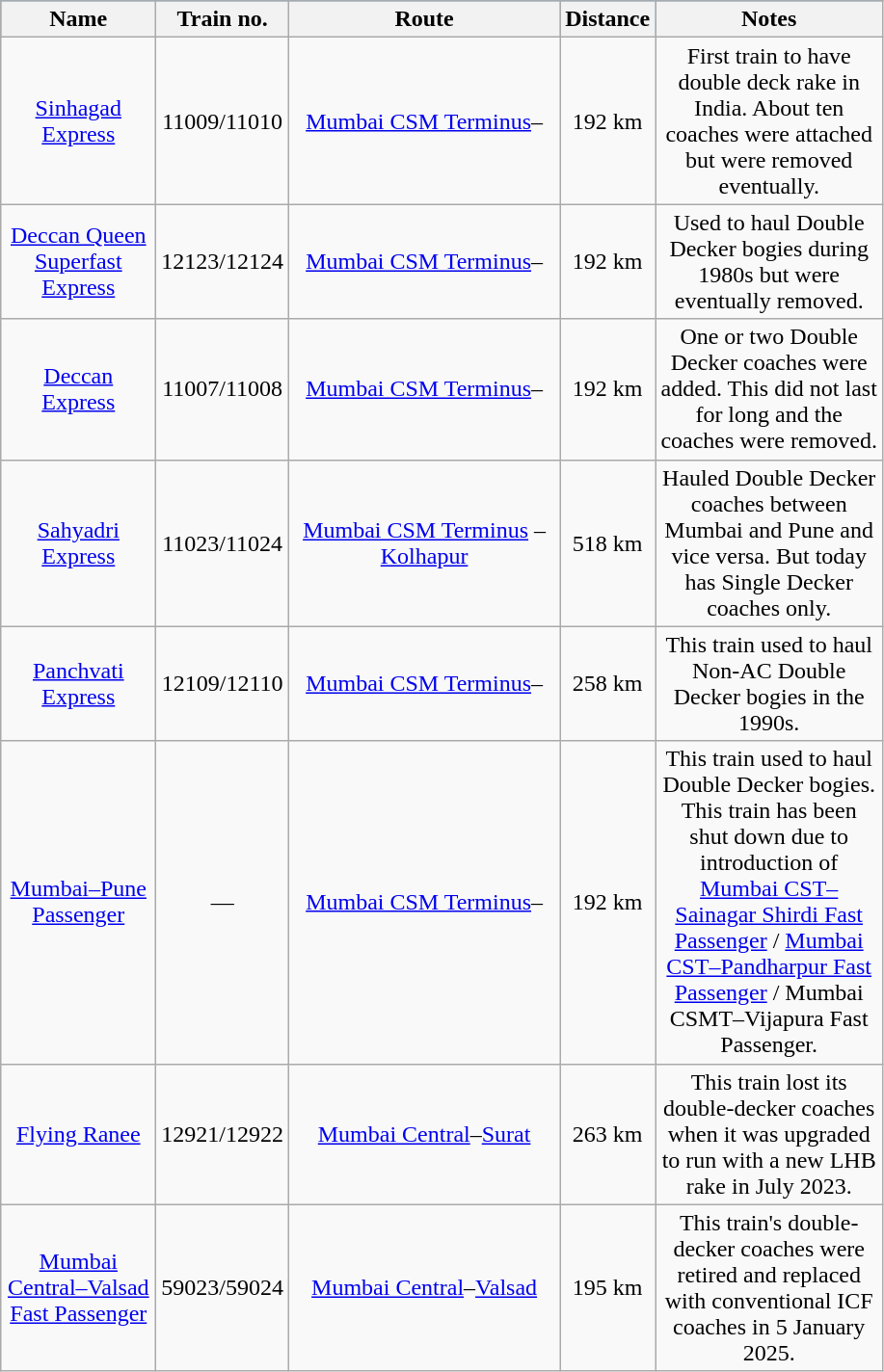<table class="wikitable sortable" style="text-align:center;">
<tr style="background:#1e90ff;">
<th style="width:100px;">Name</th>
<th style="width:50px;">Train no.</th>
<th style="width:180px;">Route</th>
<th style="width:40px;">Distance</th>
<th style="width:150px;">Notes</th>
</tr>
<tr>
<td><a href='#'>Sinhagad Express</a></td>
<td>11009/11010</td>
<td><a href='#'>Mumbai CSM Terminus</a>–</td>
<td>192 km</td>
<td>First train to have double deck rake in India. About ten coaches were attached but were removed eventually.</td>
</tr>
<tr>
<td><a href='#'>Deccan Queen Superfast Express</a></td>
<td>12123/12124</td>
<td><a href='#'>Mumbai CSM Terminus</a>–</td>
<td>192 km</td>
<td>Used to haul Double Decker bogies during 1980s but were eventually removed.</td>
</tr>
<tr>
<td><a href='#'>Deccan Express</a></td>
<td>11007/11008</td>
<td><a href='#'>Mumbai CSM Terminus</a>–</td>
<td>192 km</td>
<td>One or two Double Decker coaches were added. This did not last for long and the coaches were removed.</td>
</tr>
<tr>
<td><a href='#'>Sahyadri Express</a></td>
<td>11023/11024</td>
<td><a href='#'>Mumbai CSM Terminus</a> – <a href='#'>Kolhapur</a></td>
<td>518 km</td>
<td>Hauled Double Decker coaches between Mumbai and Pune and vice versa. But today has Single Decker coaches only.</td>
</tr>
<tr>
<td><a href='#'>Panchvati Express</a></td>
<td>12109/12110</td>
<td><a href='#'>Mumbai CSM Terminus</a>–</td>
<td>258 km</td>
<td>This train used to haul Non-AC Double Decker bogies in the 1990s.</td>
</tr>
<tr>
<td><a href='#'>Mumbai–Pune Passenger</a></td>
<td>—</td>
<td><a href='#'>Mumbai CSM Terminus</a>–</td>
<td>192 km</td>
<td>This train used to haul Double Decker bogies. This train has been shut down due to introduction of <a href='#'>Mumbai CST–Sainagar Shirdi Fast Passenger</a> / <a href='#'>Mumbai CST–Pandharpur Fast Passenger</a> / Mumbai CSMT–Vijapura Fast Passenger.</td>
</tr>
<tr>
<td><a href='#'>Flying Ranee</a></td>
<td>12921/12922</td>
<td><a href='#'>Mumbai Central</a>–<a href='#'>Surat</a></td>
<td>263 km</td>
<td>This train lost its double-decker coaches when it was upgraded to run with a new LHB rake in July 2023.</td>
</tr>
<tr>
<td><a href='#'>Mumbai Central–Valsad Fast Passenger</a></td>
<td>59023/59024</td>
<td><a href='#'>Mumbai Central</a>–<a href='#'>Valsad</a></td>
<td>195 km</td>
<td>This train's double-decker coaches were retired and replaced with conventional ICF coaches in 5 January 2025.</td>
</tr>
</table>
